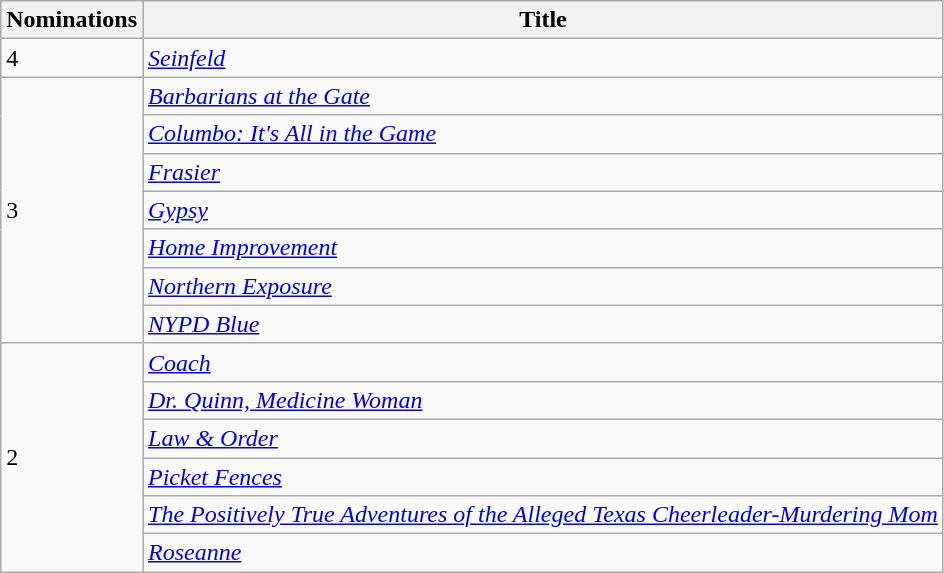<table class="wikitable">
<tr>
<th>Nominations</th>
<th>Title</th>
</tr>
<tr>
<td>4</td>
<td><em><a href='#'>Seinfeld</a></em></td>
</tr>
<tr>
<td rowspan="7">3</td>
<td><em><a href='#'>Barbarians at the Gate</a></em></td>
</tr>
<tr>
<td><em><a href='#'>Columbo: It's All in the Game</a></em></td>
</tr>
<tr>
<td><em><a href='#'>Frasier</a></em></td>
</tr>
<tr>
<td><em><a href='#'>Gypsy</a></em></td>
</tr>
<tr>
<td><em><a href='#'>Home Improvement</a></em></td>
</tr>
<tr>
<td><em><a href='#'>Northern Exposure</a></em></td>
</tr>
<tr>
<td><em><a href='#'>NYPD Blue</a></em></td>
</tr>
<tr>
<td rowspan="6">2</td>
<td><em><a href='#'>Coach</a></em></td>
</tr>
<tr>
<td><em><a href='#'>Dr. Quinn, Medicine Woman</a></em></td>
</tr>
<tr>
<td><em><a href='#'>Law & Order</a></em></td>
</tr>
<tr>
<td><em><a href='#'>Picket Fences</a></em></td>
</tr>
<tr>
<td><em><a href='#'>The Positively True Adventures of the Alleged Texas Cheerleader-Murdering Mom</a></em></td>
</tr>
<tr>
<td><em><a href='#'>Roseanne</a></em></td>
</tr>
</table>
